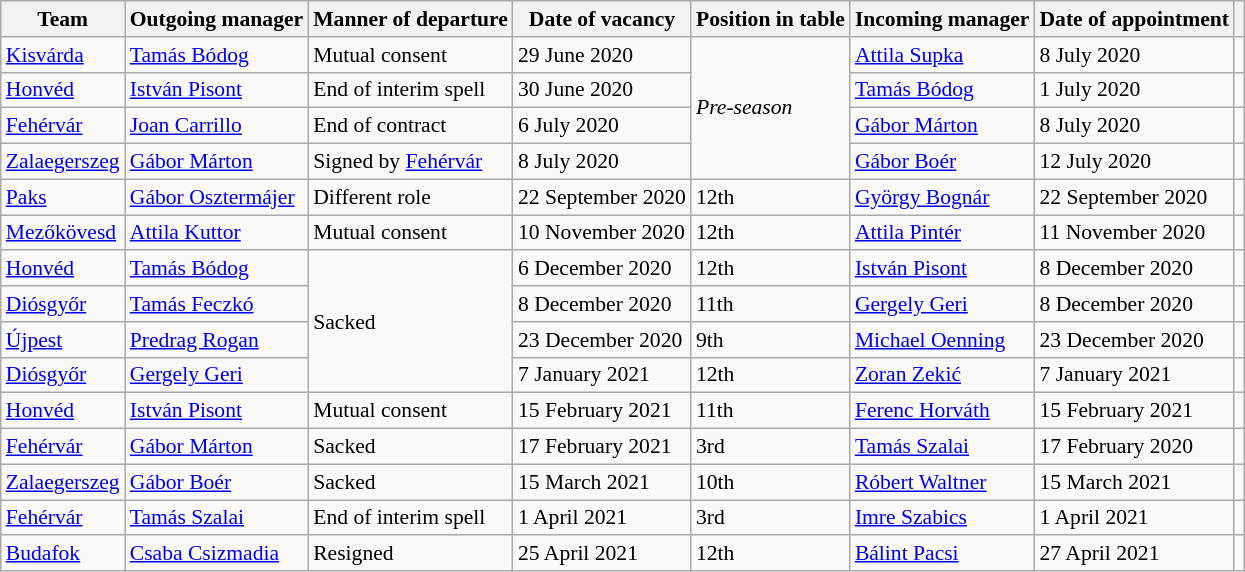<table class="wikitable" style="font-size: 90%">
<tr>
<th>Team</th>
<th>Outgoing manager</th>
<th>Manner of departure</th>
<th>Date of vacancy</th>
<th>Position in table</th>
<th>Incoming manager</th>
<th>Date of appointment</th>
<th></th>
</tr>
<tr>
<td><a href='#'>Kisvárda</a></td>
<td> <a href='#'>Tamás Bódog</a></td>
<td>Mutual consent</td>
<td>29 June 2020</td>
<td rowspan="4"><em>Pre-season</em></td>
<td> <a href='#'>Attila Supka</a></td>
<td>8 July 2020</td>
<td></td>
</tr>
<tr>
<td><a href='#'>Honvéd</a></td>
<td> <a href='#'>István Pisont</a> </td>
<td>End of interim spell</td>
<td>30 June 2020</td>
<td> <a href='#'>Tamás Bódog</a></td>
<td>1 July 2020</td>
<td></td>
</tr>
<tr>
<td><a href='#'>Fehérvár</a></td>
<td> <a href='#'>Joan Carrillo</a></td>
<td>End of contract</td>
<td>6 July 2020</td>
<td> <a href='#'>Gábor Márton</a></td>
<td>8 July 2020</td>
<td></td>
</tr>
<tr>
<td><a href='#'>Zalaegerszeg</a></td>
<td> <a href='#'>Gábor Márton</a></td>
<td>Signed by <a href='#'>Fehérvár</a></td>
<td>8 July 2020</td>
<td> <a href='#'>Gábor Boér</a></td>
<td>12 July 2020</td>
<td></td>
</tr>
<tr>
<td><a href='#'>Paks</a></td>
<td> <a href='#'>Gábor Osztermájer</a></td>
<td>Different role</td>
<td>22 September 2020</td>
<td>12th</td>
<td> <a href='#'>György Bognár</a></td>
<td>22 September 2020</td>
<td></td>
</tr>
<tr>
<td><a href='#'>Mezőkövesd</a></td>
<td> <a href='#'>Attila Kuttor</a></td>
<td>Mutual consent</td>
<td>10 November 2020</td>
<td>12th</td>
<td> <a href='#'>Attila Pintér</a></td>
<td>11 November 2020</td>
<td></td>
</tr>
<tr>
<td><a href='#'>Honvéd</a></td>
<td> <a href='#'>Tamás Bódog</a></td>
<td rowspan="4">Sacked</td>
<td>6 December 2020</td>
<td>12th</td>
<td> <a href='#'>István Pisont</a></td>
<td>8 December 2020</td>
<td></td>
</tr>
<tr>
<td><a href='#'>Diósgyőr</a></td>
<td> <a href='#'>Tamás Feczkó</a></td>
<td>8 December 2020</td>
<td>11th</td>
<td> <a href='#'>Gergely Geri</a></td>
<td>8 December 2020</td>
<td></td>
</tr>
<tr>
<td><a href='#'>Újpest</a></td>
<td> <a href='#'>Predrag Rogan</a></td>
<td>23 December 2020</td>
<td>9th</td>
<td> <a href='#'>Michael Oenning</a></td>
<td>23 December 2020</td>
<td></td>
</tr>
<tr>
<td><a href='#'>Diósgyőr</a></td>
<td> <a href='#'>Gergely Geri</a></td>
<td>7 January 2021</td>
<td>12th</td>
<td> <a href='#'>Zoran Zekić</a></td>
<td>7 January 2021</td>
<td></td>
</tr>
<tr>
<td><a href='#'>Honvéd</a></td>
<td> <a href='#'>István Pisont</a></td>
<td>Mutual consent</td>
<td>15 February 2021</td>
<td>11th</td>
<td> <a href='#'>Ferenc Horváth</a></td>
<td>15 February 2021</td>
<td></td>
</tr>
<tr>
<td><a href='#'>Fehérvár</a></td>
<td> <a href='#'>Gábor Márton</a></td>
<td>Sacked</td>
<td>17 February 2021</td>
<td>3rd</td>
<td> <a href='#'>Tamás Szalai</a> </td>
<td>17 February 2020</td>
<td></td>
</tr>
<tr>
<td><a href='#'>Zalaegerszeg</a></td>
<td> <a href='#'>Gábor Boér</a></td>
<td>Sacked</td>
<td>15 March 2021</td>
<td>10th</td>
<td> <a href='#'>Róbert Waltner</a></td>
<td>15 March 2021</td>
<td></td>
</tr>
<tr>
<td><a href='#'>Fehérvár</a></td>
<td> <a href='#'>Tamás Szalai</a> </td>
<td>End of interim spell</td>
<td>1 April 2021</td>
<td>3rd</td>
<td> <a href='#'>Imre Szabics</a></td>
<td>1 April 2021</td>
<td></td>
</tr>
<tr>
<td><a href='#'>Budafok</a></td>
<td> <a href='#'>Csaba Csizmadia</a></td>
<td>Resigned</td>
<td>25 April 2021</td>
<td>12th</td>
<td> <a href='#'>Bálint Pacsi</a> </td>
<td>27 April 2021</td>
<td></td>
</tr>
</table>
